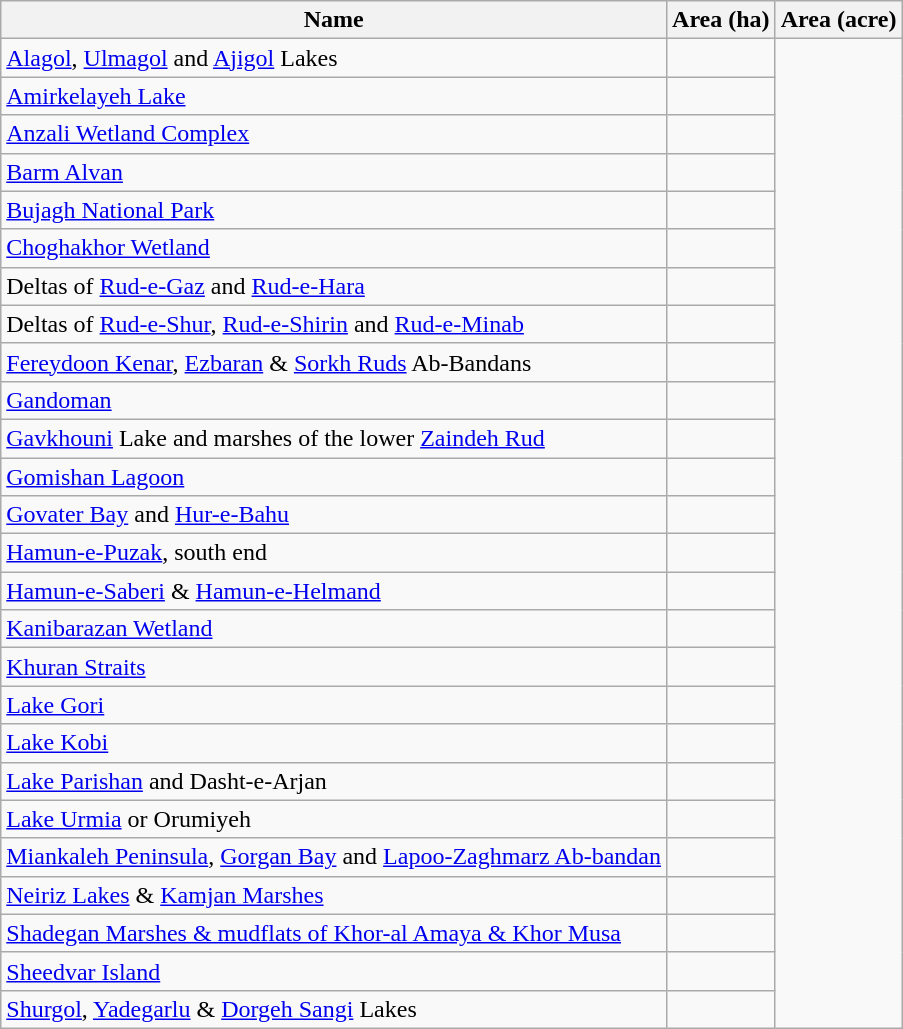<table class="wikitable sortable">
<tr>
<th scope="col" align=left>Name</th>
<th scope="col">Area (ha)</th>
<th scope="col">Area (acre)</th>
</tr>
<tr ---->
<td><a href='#'>Alagol</a>, <a href='#'>Ulmagol</a> and <a href='#'>Ajigol</a> Lakes</td>
<td></td>
</tr>
<tr ---->
<td><a href='#'>Amirkelayeh Lake</a></td>
<td></td>
</tr>
<tr ---->
<td><a href='#'>Anzali Wetland Complex</a></td>
<td></td>
</tr>
<tr ---->
<td><a href='#'>Barm Alvan</a></td>
<td></td>
</tr>
<tr ---->
<td><a href='#'>Bujagh National Park</a></td>
<td></td>
</tr>
<tr ---->
<td><a href='#'>Choghakhor Wetland</a></td>
<td></td>
</tr>
<tr ---->
<td>Deltas of <a href='#'>Rud-e-Gaz</a> and <a href='#'>Rud-e-Hara</a></td>
<td></td>
</tr>
<tr ---->
<td>Deltas of <a href='#'>Rud-e-Shur</a>, <a href='#'>Rud-e-Shirin</a> and <a href='#'>Rud-e-Minab</a></td>
<td></td>
</tr>
<tr ---->
<td><a href='#'>Fereydoon Kenar</a>, <a href='#'>Ezbaran</a> & <a href='#'>Sorkh Ruds</a> Ab-Bandans</td>
<td></td>
</tr>
<tr ---->
<td><a href='#'>Gandoman</a></td>
<td></td>
</tr>
<tr ---->
<td><a href='#'>Gavkhouni</a> Lake and marshes of the lower <a href='#'>Zaindeh Rud</a></td>
<td></td>
</tr>
<tr ---->
<td><a href='#'>Gomishan Lagoon</a></td>
<td></td>
</tr>
<tr ---->
<td><a href='#'>Govater Bay</a> and <a href='#'>Hur-e-Bahu</a></td>
<td></td>
</tr>
<tr ---->
<td><a href='#'>Hamun-e-Puzak</a>, south end</td>
<td></td>
</tr>
<tr ---->
<td><a href='#'>Hamun-e-Saberi</a> & <a href='#'>Hamun-e-Helmand</a></td>
<td></td>
</tr>
<tr ---->
<td><a href='#'>Kanibarazan Wetland</a></td>
<td></td>
</tr>
<tr ---->
<td><a href='#'>Khuran Straits</a></td>
<td></td>
</tr>
<tr ---->
<td><a href='#'>Lake Gori</a></td>
<td></td>
</tr>
<tr ---->
<td><a href='#'>Lake Kobi</a></td>
<td></td>
</tr>
<tr ---->
<td><a href='#'>Lake Parishan</a> and Dasht-e-Arjan</td>
<td></td>
</tr>
<tr ---->
<td><a href='#'>Lake Urmia</a> or Orumiyeh</td>
<td></td>
</tr>
<tr ---->
<td><a href='#'>Miankaleh Peninsula</a>, <a href='#'>Gorgan Bay</a> and <a href='#'>Lapoo-Zaghmarz Ab-bandan</a></td>
<td></td>
</tr>
<tr ---->
<td><a href='#'>Neiriz Lakes</a> & <a href='#'>Kamjan Marshes</a></td>
<td></td>
</tr>
<tr ---->
<td><a href='#'>Shadegan Marshes & mudflats of Khor-al Amaya & Khor Musa</a></td>
<td></td>
</tr>
<tr ---->
<td><a href='#'>Sheedvar Island</a></td>
<td></td>
</tr>
<tr ---->
<td><a href='#'>Shurgol</a>, <a href='#'>Yadegarlu</a> & <a href='#'>Dorgeh Sangi</a> Lakes</td>
<td></td>
</tr>
</table>
